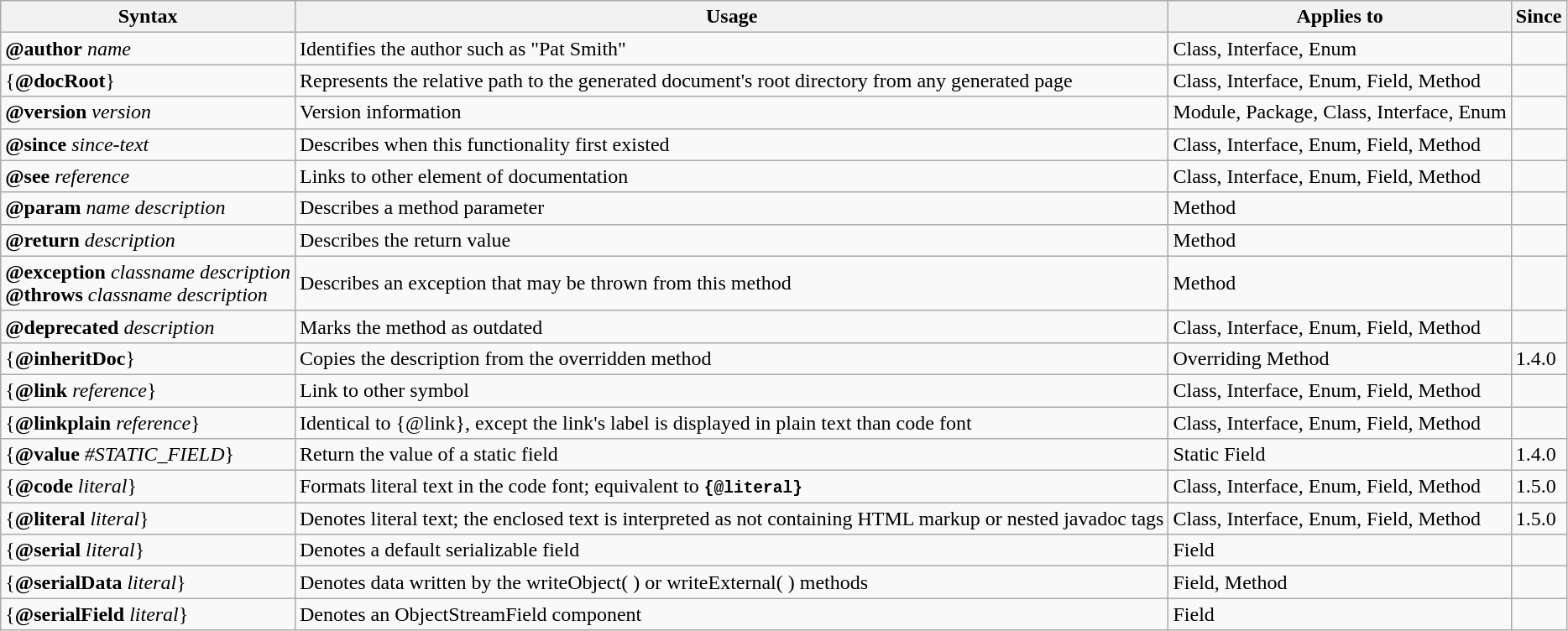<table class="wikitable">
<tr>
<th>Syntax</th>
<th>Usage</th>
<th>Applies to</th>
<th>Since</th>
</tr>
<tr>
<td><strong>@author</strong> <em>name</em></td>
<td>Identifies the author such as "Pat Smith"</td>
<td>Class, Interface, Enum</td>
<td></td>
</tr>
<tr>
<td>{<strong>@docRoot</strong>}</td>
<td>Represents the relative path to the generated document's root directory from any generated page</td>
<td>Class, Interface, Enum, Field, Method</td>
<td></td>
</tr>
<tr>
<td><strong>@version</strong> <em>version</em></td>
<td>Version information</td>
<td>Module, Package, Class, Interface, Enum</td>
<td></td>
</tr>
<tr>
<td><strong>@since</strong> <em>since-text</em></td>
<td>Describes when this functionality first existed</td>
<td>Class, Interface, Enum, Field, Method</td>
<td></td>
</tr>
<tr>
<td><strong>@see</strong> <em>reference</em></td>
<td>Links to other element of documentation</td>
<td>Class, Interface, Enum, Field, Method</td>
<td></td>
</tr>
<tr>
<td><strong>@param</strong> <em>name description</em></td>
<td>Describes a method parameter</td>
<td>Method</td>
<td></td>
</tr>
<tr>
<td><strong>@return</strong> <em>description</em></td>
<td>Describes the return value</td>
<td>Method</td>
<td></td>
</tr>
<tr>
<td><strong>@exception</strong> <em>classname description</em><br><strong>@throws</strong> <em>classname description</em></td>
<td>Describes an exception that may be thrown from this method</td>
<td>Method</td>
<td></td>
</tr>
<tr>
<td><strong>@deprecated</strong> <em>description</em></td>
<td>Marks the method as outdated</td>
<td>Class, Interface, Enum, Field, Method</td>
<td></td>
</tr>
<tr>
<td>{<strong>@inheritDoc</strong>}</td>
<td>Copies the description from the overridden method</td>
<td>Overriding Method</td>
<td>1.4.0</td>
</tr>
<tr>
<td>{<strong>@link</strong> <em><var>reference</var></em>}</td>
<td>Link to other symbol</td>
<td>Class, Interface, Enum, Field, Method</td>
<td></td>
</tr>
<tr>
<td>{<strong>@linkplain</strong> <em><var>reference</var></em>}</td>
<td>Identical to {@link}, except the link's label is displayed in plain text than code font</td>
<td>Class, Interface, Enum, Field, Method</td>
<td></td>
</tr>
<tr>
<td>{<strong>@value</strong> <em>#STATIC_FIELD</em>}</td>
<td>Return the value of a static field</td>
<td>Static Field</td>
<td>1.4.0</td>
</tr>
<tr>
<td>{<strong>@code</strong> <em>literal</em>}</td>
<td>Formats literal text in the code font; equivalent to <strong><code>{@literal}</code></strong></td>
<td>Class, Interface, Enum, Field, Method</td>
<td>1.5.0</td>
</tr>
<tr>
<td>{<strong>@literal</strong> <em>literal</em>}</td>
<td>Denotes literal text; the enclosed text is interpreted as not containing HTML markup or nested javadoc tags</td>
<td>Class, Interface, Enum, Field, Method</td>
<td>1.5.0</td>
</tr>
<tr>
<td>{<strong>@serial</strong> <em>literal</em>}</td>
<td>Denotes a default serializable field</td>
<td>Field</td>
<td></td>
</tr>
<tr>
<td>{<strong>@serialData</strong> <em>literal</em>}</td>
<td>Denotes data written by the writeObject( ) or writeExternal( ) methods</td>
<td>Field, Method</td>
<td></td>
</tr>
<tr>
<td>{<strong>@serialField</strong> <em>literal</em>}</td>
<td>Denotes an ObjectStreamField component</td>
<td>Field</td>
<td></td>
</tr>
</table>
